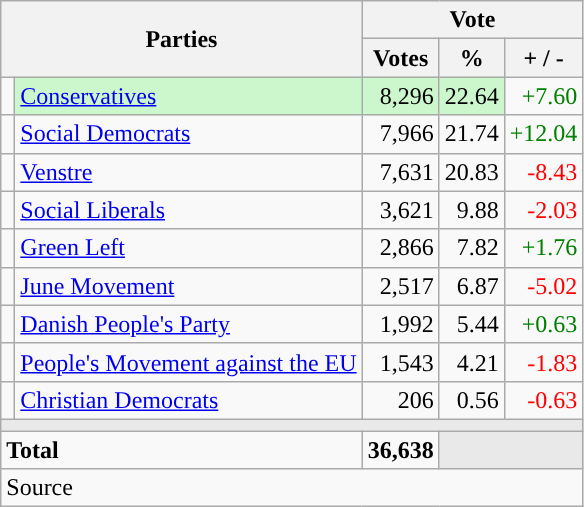<table class="wikitable" style="text-align:right;">
<tr>
<th style="text-align:centre;" rowspan="2" colspan="2" width="225">Parties</th>
<th colspan="3">Vote</th>
</tr>
<tr>
<th width="15">Votes</th>
<th width="15">%</th>
<th width="15">+ / -</th>
</tr>
<tr>
<td width="2" style="color:inherit;background:"></td>
<td bgcolor=#ccf7cc   align="left"><a href='#'>Conservatives</a></td>
<td bgcolor=#ccf7cc>8,296</td>
<td bgcolor=#ccf7cc>22.64</td>
<td style=color:green;>+7.60</td>
</tr>
<tr>
<td width="2" style="color:inherit;background:"></td>
<td align="left"><a href='#'>Social Democrats</a></td>
<td>7,966</td>
<td>21.74</td>
<td style=color:green;>+12.04</td>
</tr>
<tr>
<td width="2" style="color:inherit;background:"></td>
<td align="left"><a href='#'>Venstre</a></td>
<td>7,631</td>
<td>20.83</td>
<td style=color:red;>-8.43</td>
</tr>
<tr>
<td width="2" style="color:inherit;background:"></td>
<td align="left"><a href='#'>Social Liberals</a></td>
<td>3,621</td>
<td>9.88</td>
<td style=color:red;>-2.03</td>
</tr>
<tr>
<td width="2" style="color:inherit;background:"></td>
<td align="left"><a href='#'>Green Left</a></td>
<td>2,866</td>
<td>7.82</td>
<td style=color:green;>+1.76</td>
</tr>
<tr>
<td width="2" style="color:inherit;background:"></td>
<td align="left"><a href='#'>June Movement</a></td>
<td>2,517</td>
<td>6.87</td>
<td style=color:red;>-5.02</td>
</tr>
<tr>
<td width="2" style="color:inherit;background:"></td>
<td align="left"><a href='#'>Danish People's Party</a></td>
<td>1,992</td>
<td>5.44</td>
<td style=color:green;>+0.63</td>
</tr>
<tr>
<td width="2" style="color:inherit;background:"></td>
<td align="left"><a href='#'>People's Movement against the EU</a></td>
<td>1,543</td>
<td>4.21</td>
<td style=color:red;>-1.83</td>
</tr>
<tr>
<td width="2" style="color:inherit;background:"></td>
<td align="left"><a href='#'>Christian Democrats</a></td>
<td>206</td>
<td>0.56</td>
<td style=color:red;>-0.63</td>
</tr>
<tr>
<td colspan="7" bgcolor="#E9E9E9"></td>
</tr>
<tr>
<td align="left" colspan="2"><strong>Total</strong></td>
<td><strong>36,638</strong></td>
<td bgcolor="#E9E9E9" colspan="2"></td>
</tr>
<tr>
<td align="left" colspan="6">Source</td>
</tr>
</table>
